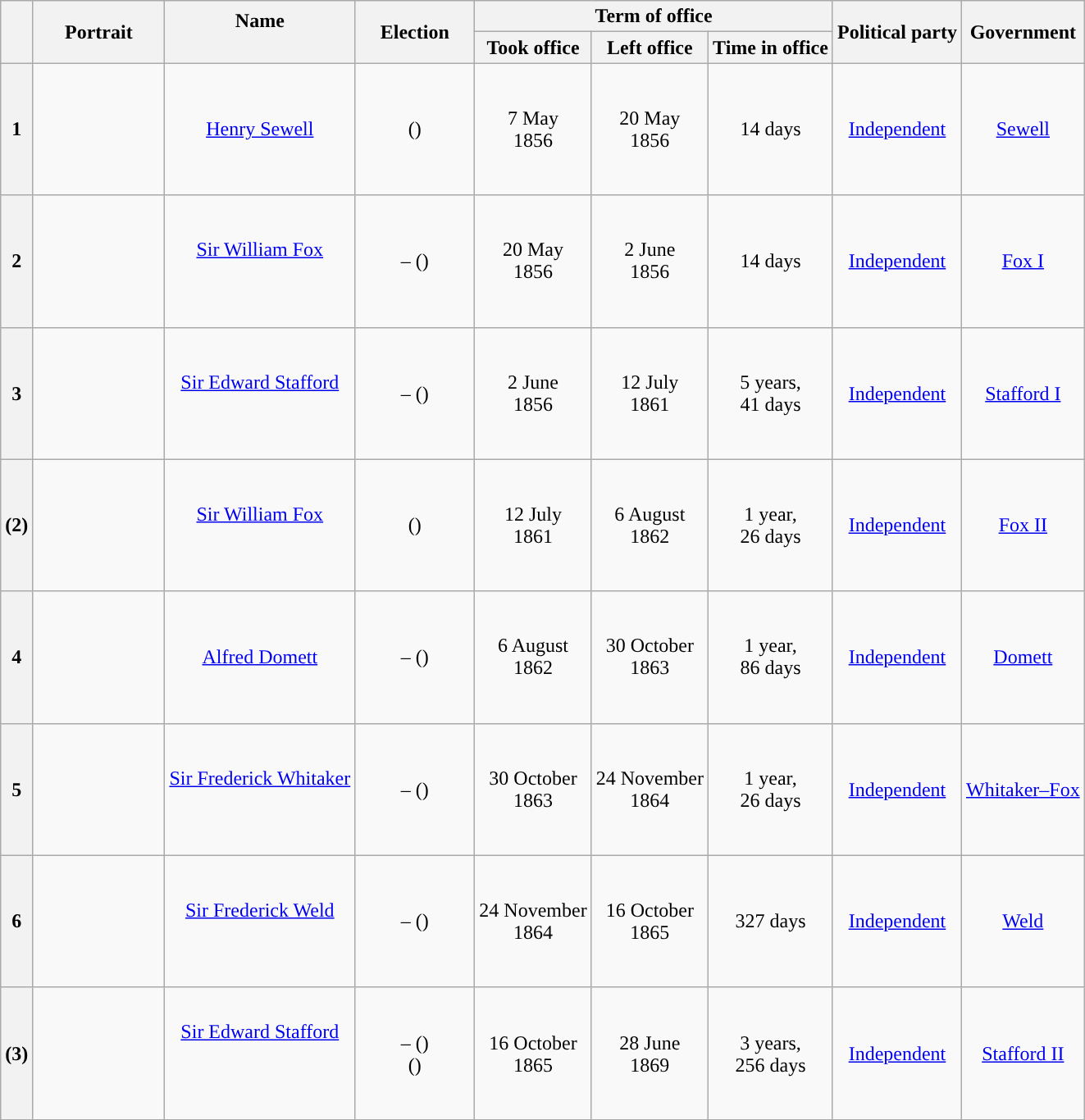<table class="wikitable" style="text-align:center">
<tr>
<th scope=col rowspan="2"></th>
<th scope=col rowspan="2" width="100px">Portrait</th>
<th scope=col rowspan="2">Name<br><br></th>
<th scope=col rowspan="2" width="90px">Election<br></th>
<th colspan="3">Term of office</th>
<th scope=col rowspan="2">Political party</th>
<th scope=col rowspan="2">Government</th>
</tr>
<tr>
<th scope=col>Took office</th>
<th scope=col>Left office</th>
<th scope=col>Time in office</th>
</tr>
<tr>
<th style="background:">1</th>
<td></td>
<td scope=row><a href='#'><br>Henry Sewell</a><br><br></td>
<td> (<a href='#'></a>)</td>
<td class=nowrap height=100 style="min-height:100px">7 May<br>1856</td>
<td class=nowrap height=100 style="min-height:100px">20 May<br>1856</td>
<td>14 days</td>
<td><a href='#'>Independent</a></td>
<td><a href='#'>Sewell</a></td>
</tr>
<tr>
<th style="background:">2</th>
<td></td>
<td scope=row><a href='#'><br>Sir William Fox<br></a><br><br></td>
<td>– (<a href='#'></a>)</td>
<td class="nowrap" height="100" style="min-height:100px">20 May<br>1856</td>
<td class="nowrap" height="100" style="min-height:100px">2 June<br>1856</td>
<td>14 days</td>
<td><a href='#'>Independent</a></td>
<td><a href='#'>Fox I</a></td>
</tr>
<tr>
<th style="background:">3</th>
<td></td>
<td scope=row><a href='#'><br>Sir Edward Stafford<br></a><br><br></td>
<td>– (<a href='#'></a>)</td>
<td class="nowrap" height="100" style="min-height:100px">2 June<br>1856</td>
<td class="nowrap" height="100" style="min-height:100px">12 July<br>1861</td>
<td>5 years,<br>41 days</td>
<td><a href='#'>Independent</a></td>
<td><a href='#'>Stafford I</a></td>
</tr>
<tr>
<th style="background:">(2)</th>
<td></td>
<td scope=row><a href='#'><br>Sir William Fox<br></a><br><br></td>
<td> (<a href='#'></a>)</td>
<td class="nowrap" height="100" style="min-height:100px">12 July<br>1861</td>
<td class="nowrap" height="100" style="min-height:100px">6 August<br>1862</td>
<td>1 year,<br>26 days</td>
<td><a href='#'>Independent</a></td>
<td><a href='#'>Fox II</a></td>
</tr>
<tr>
<th style="background:">4</th>
<td></td>
<td scope=row><a href='#'><br>Alfred Domett</a><br><br></td>
<td>– (<a href='#'></a>)</td>
<td class="nowrap" height="100" style="min-height:100px">6 August<br>1862</td>
<td class="nowrap" height="100" style="min-height:100px">30 October<br>1863</td>
<td>1 year,<br>86 days</td>
<td><a href='#'>Independent</a></td>
<td><a href='#'>Domett</a></td>
</tr>
<tr>
<th style="background:">5</th>
<td></td>
<td scope=row><a href='#'><br>Sir Frederick Whitaker<br></a><br><br></td>
<td>– (<a href='#'></a>)</td>
<td class="nowrap" height="100" style="min-height:100px">30 October<br>1863</td>
<td class="nowrap" height="100" style="min-height:100px">24 November<br>1864</td>
<td>1 year,<br>26 days</td>
<td><a href='#'>Independent</a></td>
<td><a href='#'>Whitaker–Fox</a></td>
</tr>
<tr>
<th style="background:">6</th>
<td></td>
<td scope=row><a href='#'><br>Sir Frederick Weld<br></a><br><br></td>
<td>– (<a href='#'></a>)</td>
<td class="nowrap" height="100" style="min-height:100px">24 November<br>1864</td>
<td class="nowrap" height="100" style="min-height:100px">16 October<br>1865</td>
<td>327 days</td>
<td><a href='#'>Independent</a></td>
<td><a href='#'>Weld</a></td>
</tr>
<tr>
<th style="background:">(3)</th>
<td></td>
<td scope=row><a href='#'><br>Sir Edward Stafford<br></a><br><br><br></td>
<td>– (<a href='#'></a>)<br> (<a href='#'></a>)</td>
<td class="nowrap" height="100" style="min-height:100px">16 October<br>1865</td>
<td class="nowrap" height="100" style="min-height:100px">28 June<br>1869</td>
<td>3 years,<br>256 days</td>
<td><a href='#'>Independent</a></td>
<td><a href='#'>Stafford II</a></td>
</tr>
</table>
